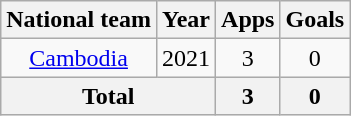<table class="wikitable" style="text-align:center">
<tr>
<th>National team</th>
<th>Year</th>
<th>Apps</th>
<th>Goals</th>
</tr>
<tr>
<td rowspan="1"><a href='#'>Cambodia</a></td>
<td>2021</td>
<td>3</td>
<td>0</td>
</tr>
<tr>
<th colspan=2>Total</th>
<th>3</th>
<th>0</th>
</tr>
</table>
